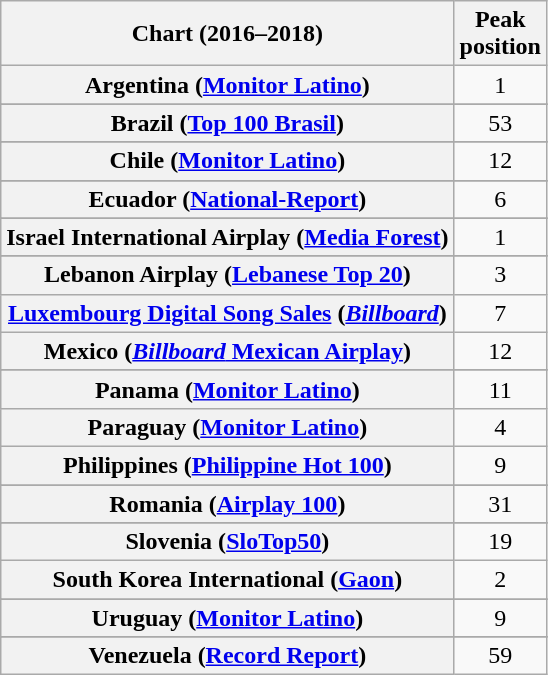<table class="wikitable sortable plainrowheaders" style="text-align:center">
<tr>
<th scope="col">Chart (2016–2018)</th>
<th scope="col">Peak<br> position</th>
</tr>
<tr>
<th scope="row">Argentina (<a href='#'>Monitor Latino</a>)</th>
<td>1</td>
</tr>
<tr>
</tr>
<tr>
</tr>
<tr>
</tr>
<tr>
</tr>
<tr>
<th scope="row">Brazil (<a href='#'>Top 100 Brasil</a>)</th>
<td>53</td>
</tr>
<tr>
</tr>
<tr>
</tr>
<tr>
</tr>
<tr>
</tr>
<tr>
<th scope="row">Chile (<a href='#'>Monitor Latino</a>)</th>
<td>12</td>
</tr>
<tr>
</tr>
<tr>
</tr>
<tr>
</tr>
<tr>
<th scope="row">Ecuador (<a href='#'>National-Report</a>)</th>
<td>6</td>
</tr>
<tr>
</tr>
<tr>
</tr>
<tr>
</tr>
<tr>
</tr>
<tr>
</tr>
<tr>
</tr>
<tr>
</tr>
<tr>
</tr>
<tr>
<th scope="row">Israel International Airplay (<a href='#'>Media Forest</a>)</th>
<td>1</td>
</tr>
<tr>
</tr>
<tr>
</tr>
<tr>
<th scope="row">Lebanon Airplay (<a href='#'>Lebanese Top 20</a>)</th>
<td>3</td>
</tr>
<tr>
<th scope="row"><a href='#'>Luxembourg Digital Song Sales</a> (<em><a href='#'>Billboard</a></em>)</th>
<td>7</td>
</tr>
<tr>
<th scope="row">Mexico (<a href='#'><em>Billboard</em> Mexican Airplay</a>)</th>
<td>12</td>
</tr>
<tr>
</tr>
<tr>
</tr>
<tr>
</tr>
<tr>
</tr>
<tr>
<th scope="row">Panama (<a href='#'>Monitor Latino</a>)</th>
<td>11</td>
</tr>
<tr>
<th scope="row">Paraguay (<a href='#'>Monitor Latino</a>)</th>
<td>4</td>
</tr>
<tr>
<th scope="row">Philippines (<a href='#'>Philippine Hot 100</a>)</th>
<td>9</td>
</tr>
<tr>
</tr>
<tr>
</tr>
<tr>
<th scope="row">Romania (<a href='#'>Airplay 100</a>)</th>
<td>31</td>
</tr>
<tr>
</tr>
<tr>
</tr>
<tr>
</tr>
<tr>
<th scope="row">Slovenia (<a href='#'>SloTop50</a>)</th>
<td>19</td>
</tr>
<tr>
<th scope="row">South Korea International (<a href='#'>Gaon</a>)</th>
<td>2</td>
</tr>
<tr>
</tr>
<tr>
</tr>
<tr>
</tr>
<tr>
</tr>
<tr>
<th scope="row">Uruguay (<a href='#'>Monitor Latino</a>)</th>
<td>9</td>
</tr>
<tr>
</tr>
<tr>
</tr>
<tr>
</tr>
<tr>
</tr>
<tr>
</tr>
<tr>
</tr>
<tr>
</tr>
<tr>
</tr>
<tr>
</tr>
<tr>
<th scope="row">Venezuela (<a href='#'>Record Report</a>)</th>
<td>59</td>
</tr>
</table>
